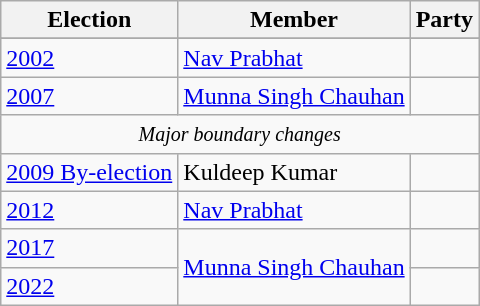<table class="wikitable sortable">
<tr>
<th>Election</th>
<th>Member</th>
<th colspan=2>Party</th>
</tr>
<tr>
</tr>
<tr>
<td><a href='#'>2002</a></td>
<td><a href='#'>Nav Prabhat</a></td>
<td></td>
</tr>
<tr>
<td><a href='#'>2007</a></td>
<td><a href='#'>Munna Singh Chauhan</a></td>
<td></td>
</tr>
<tr>
<td colspan="4" style="text-align:center;"><small><em>Major boundary changes</em></small></td>
</tr>
<tr>
<td><a href='#'>2009 By-election</a></td>
<td>Kuldeep Kumar</td>
<td></td>
</tr>
<tr>
<td><a href='#'>2012</a></td>
<td><a href='#'>Nav Prabhat</a></td>
<td></td>
</tr>
<tr>
<td><a href='#'>2017</a></td>
<td rowspan=2><a href='#'>Munna Singh Chauhan</a></td>
<td></td>
</tr>
<tr>
<td><a href='#'>2022</a></td>
</tr>
</table>
